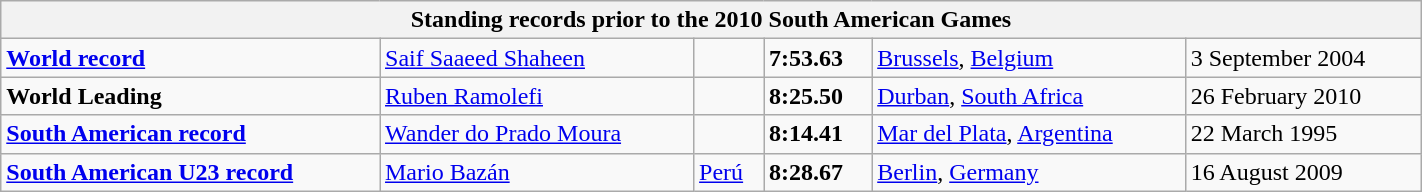<table class="wikitable" width=75%>
<tr>
<th colspan="6">Standing records prior to the 2010 South American Games</th>
</tr>
<tr>
<td><strong><a href='#'>World record</a></strong></td>
<td><a href='#'>Saif Saaeed Shaheen</a></td>
<td align=left></td>
<td><strong>7:53.63</strong></td>
<td><a href='#'>Brussels</a>, <a href='#'>Belgium</a></td>
<td>3 September 2004</td>
</tr>
<tr>
<td><strong>World Leading</strong></td>
<td><a href='#'>Ruben Ramolefi</a></td>
<td align=left></td>
<td><strong>8:25.50</strong></td>
<td><a href='#'>Durban</a>, <a href='#'>South Africa</a></td>
<td>26 February 2010</td>
</tr>
<tr>
<td><strong><a href='#'>South American record</a></strong></td>
<td><a href='#'>Wander do Prado Moura</a></td>
<td align=left></td>
<td><strong>8:14.41</strong></td>
<td><a href='#'>Mar del Plata</a>, <a href='#'>Argentina</a></td>
<td>22 March 1995</td>
</tr>
<tr>
<td><strong><a href='#'>South American U23 record</a></strong></td>
<td><a href='#'>Mario Bazán</a></td>
<td align=left> <a href='#'>Perú</a></td>
<td><strong>8:28.67</strong></td>
<td><a href='#'>Berlin</a>, <a href='#'>Germany</a></td>
<td>16 August 2009</td>
</tr>
</table>
